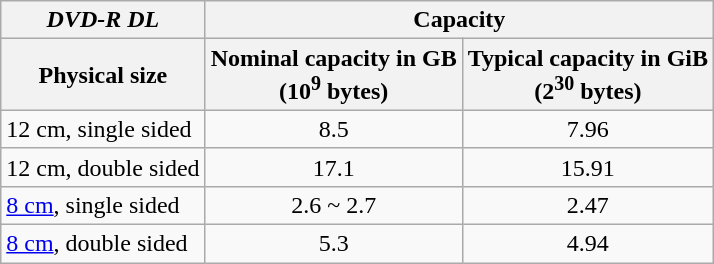<table class="wikitable" style="text-align:center;">
<tr>
<th><em>DVD-R DL</em></th>
<th colspan="2">Capacity</th>
</tr>
<tr>
<th>Physical size</th>
<th>Nominal capacity in GB<br>(10<sup>9</sup> bytes)</th>
<th>Typical capacity in GiB<br>(2<sup>30</sup> bytes)</th>
</tr>
<tr>
<td style="text-align:left;">12 cm, single sided</td>
<td>8.5</td>
<td>7.96</td>
</tr>
<tr>
<td style="text-align:left;">12 cm, double sided</td>
<td>17.1</td>
<td>15.91</td>
</tr>
<tr>
<td style="text-align:left;"><a href='#'>8 cm</a>, single sided</td>
<td>2.6 ~ 2.7</td>
<td>2.47</td>
</tr>
<tr>
<td style="text-align:left;"><a href='#'>8 cm</a>, double sided</td>
<td>5.3</td>
<td>4.94</td>
</tr>
</table>
